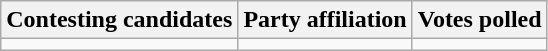<table class="wikitable sortable">
<tr>
<th>Contesting candidates</th>
<th>Party affiliation</th>
<th>Votes polled</th>
</tr>
<tr>
<td></td>
<td></td>
<td></td>
</tr>
</table>
